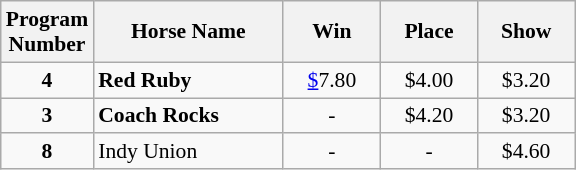<table class="wikitable sortable" style="font-size:90%">
<tr>
<th width="48px">Program <br> Number</th>
<th width="120px">Horse Name <br></th>
<th width="58px">Win <br></th>
<th width="58px">Place <br></th>
<th width="58px">Show</th>
</tr>
<tr>
<td align=center><strong>4</strong></td>
<td><strong>Red Ruby</strong></td>
<td align=center><a href='#'>$</a>7.80</td>
<td align=center>$4.00</td>
<td align=center>$3.20</td>
</tr>
<tr>
<td align=center><strong>3</strong></td>
<td><strong>Coach Rocks</strong></td>
<td align=center>-</td>
<td align=center>$4.20</td>
<td align=center>$3.20</td>
</tr>
<tr>
<td align=center><strong>8</strong></td>
<td>Indy Union</td>
<td align=center>-</td>
<td align=center>-</td>
<td align=center>$4.60</td>
</tr>
</table>
